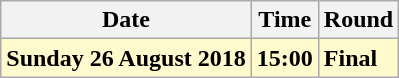<table class="wikitable">
<tr>
<th>Date</th>
<th>Time</th>
<th>Round</th>
</tr>
<tr>
<td style=background:lemonchiffon><strong>Sunday 26 August 2018</strong></td>
<td style=background:lemonchiffon><strong>15:00</strong></td>
<td style=background:lemonchiffon><strong>Final</strong></td>
</tr>
</table>
